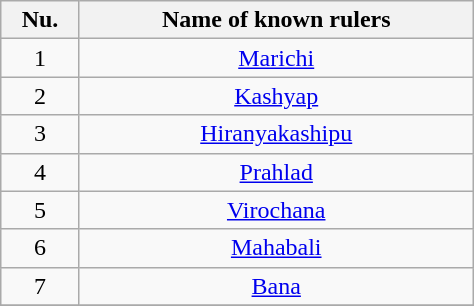<table class="wikitable" style="text-align:center; width:25%;" align="center">
<tr>
<th>Nu.</th>
<th>Name of known rulers</th>
</tr>
<tr>
<td>1</td>
<td><a href='#'>Marichi</a></td>
</tr>
<tr>
<td>2</td>
<td><a href='#'>Kashyap</a></td>
</tr>
<tr>
<td>3</td>
<td><a href='#'>Hiranyakashipu</a></td>
</tr>
<tr>
<td>4</td>
<td><a href='#'>Prahlad</a></td>
</tr>
<tr>
<td>5</td>
<td><a href='#'>Virochana</a></td>
</tr>
<tr>
<td>6</td>
<td><a href='#'>Mahabali</a></td>
</tr>
<tr>
<td>7</td>
<td><a href='#'>Bana</a></td>
</tr>
<tr>
</tr>
</table>
